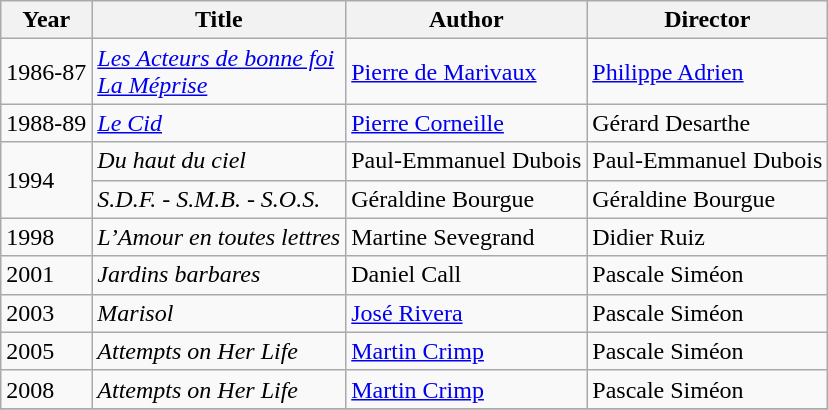<table class="wikitable">
<tr>
<th>Year</th>
<th>Title</th>
<th>Author</th>
<th>Director</th>
</tr>
<tr>
<td>1986-87</td>
<td><em><a href='#'>Les Acteurs de bonne foi</a></em><br><em><a href='#'>La Méprise</a></em></td>
<td><a href='#'>Pierre de Marivaux</a></td>
<td><a href='#'>Philippe Adrien</a></td>
</tr>
<tr>
<td>1988-89</td>
<td><em><a href='#'>Le Cid</a></em></td>
<td><a href='#'>Pierre Corneille</a></td>
<td>Gérard Desarthe</td>
</tr>
<tr>
<td rowspan=2>1994</td>
<td><em>Du haut du ciel</em></td>
<td>Paul-Emmanuel Dubois</td>
<td>Paul-Emmanuel Dubois</td>
</tr>
<tr>
<td><em>S.D.F. - S.M.B. - S.O.S.</em></td>
<td>Géraldine Bourgue</td>
<td>Géraldine Bourgue</td>
</tr>
<tr>
<td>1998</td>
<td><em>L’Amour en toutes lettres</em></td>
<td>Martine Sevegrand</td>
<td>Didier Ruiz</td>
</tr>
<tr>
<td>2001</td>
<td><em>Jardins barbares</em></td>
<td>Daniel Call</td>
<td>Pascale Siméon</td>
</tr>
<tr>
<td>2003</td>
<td><em>Marisol</em></td>
<td><a href='#'>José Rivera</a></td>
<td>Pascale Siméon</td>
</tr>
<tr>
<td>2005</td>
<td><em>Attempts on Her Life</em></td>
<td><a href='#'>Martin Crimp</a></td>
<td>Pascale Siméon</td>
</tr>
<tr>
<td>2008</td>
<td><em>Attempts on Her Life</em></td>
<td><a href='#'>Martin Crimp</a></td>
<td>Pascale Siméon</td>
</tr>
<tr>
</tr>
</table>
